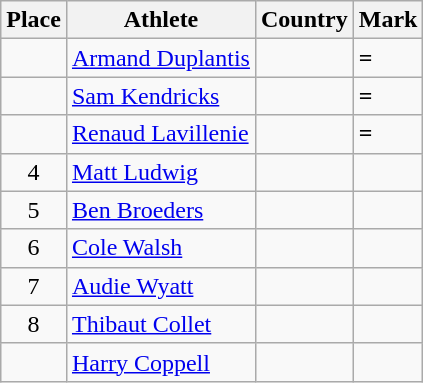<table class="wikitable mw-datatable sortable">
<tr>
<th>Place</th>
<th>Athlete</th>
<th>Country</th>
<th>Mark</th>
</tr>
<tr>
<td align=center></td>
<td><a href='#'>Armand Duplantis</a></td>
<td></td>
<td> <strong>=</strong></td>
</tr>
<tr>
<td align=center></td>
<td><a href='#'>Sam Kendricks</a></td>
<td></td>
<td> <strong>=</strong></td>
</tr>
<tr>
<td align=center></td>
<td><a href='#'>Renaud Lavillenie</a></td>
<td></td>
<td> <strong>=</strong></td>
</tr>
<tr>
<td align=center>4</td>
<td><a href='#'>Matt Ludwig</a></td>
<td></td>
<td></td>
</tr>
<tr>
<td align=center>5</td>
<td><a href='#'>Ben Broeders</a></td>
<td></td>
<td></td>
</tr>
<tr>
<td align=center>6</td>
<td><a href='#'>Cole Walsh</a></td>
<td></td>
<td></td>
</tr>
<tr>
<td align=center>7</td>
<td><a href='#'>Audie Wyatt</a></td>
<td></td>
<td></td>
</tr>
<tr>
<td align=center>8</td>
<td><a href='#'>Thibaut Collet</a></td>
<td></td>
<td></td>
</tr>
<tr>
<td align=center></td>
<td><a href='#'>Harry Coppell</a></td>
<td></td>
<td></td>
</tr>
</table>
